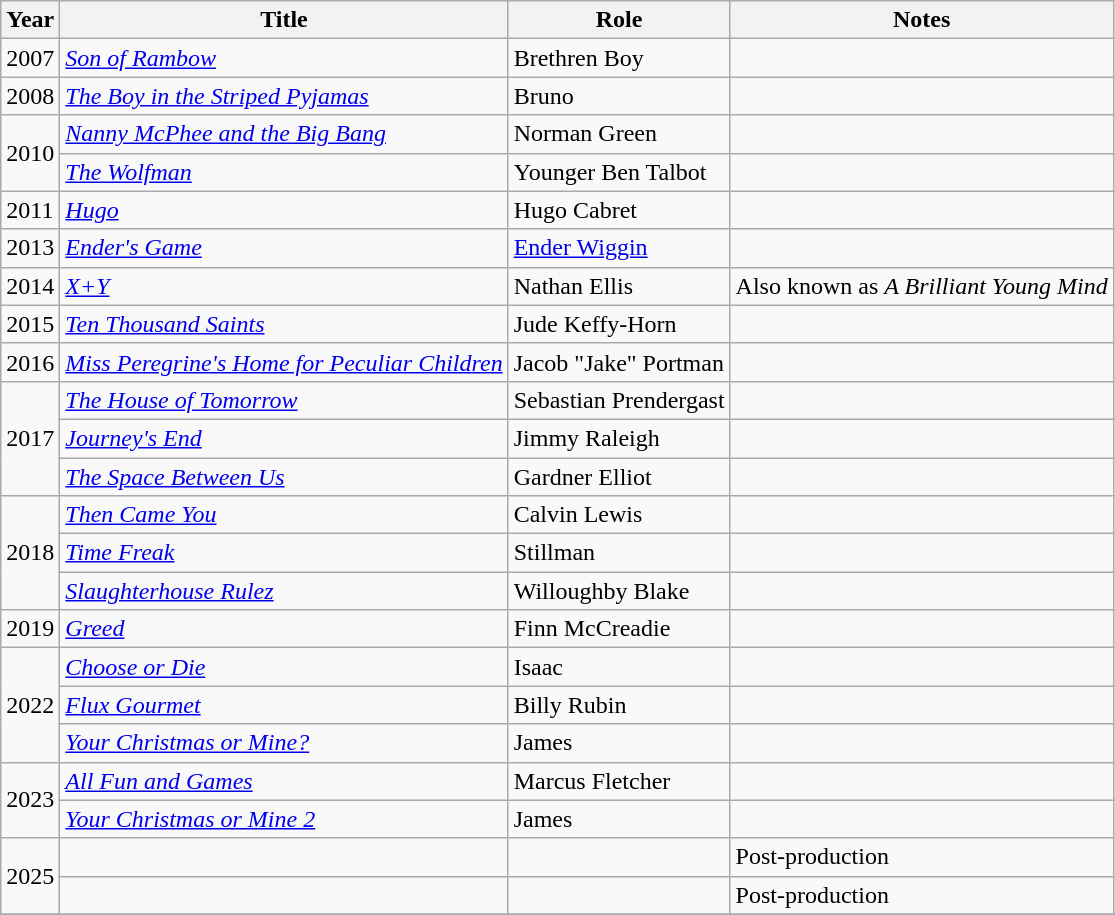<table class="wikitable sortable">
<tr>
<th>Year</th>
<th>Title</th>
<th>Role</th>
<th class="unsortable">Notes</th>
</tr>
<tr>
<td>2007</td>
<td><em><a href='#'>Son of Rambow</a></em></td>
<td>Brethren Boy</td>
<td></td>
</tr>
<tr>
<td>2008</td>
<td data-sort-value="Boy in the Striped Pyjamas, The"><em><a href='#'>The Boy in the Striped Pyjamas</a></em></td>
<td>Bruno</td>
<td></td>
</tr>
<tr>
<td rowspan="2">2010</td>
<td><em><a href='#'>Nanny McPhee and the Big Bang</a></em></td>
<td>Norman Green</td>
<td></td>
</tr>
<tr>
<td data-sort-value="Wolfman, The"><em><a href='#'>The Wolfman</a></em></td>
<td>Younger Ben Talbot</td>
<td></td>
</tr>
<tr>
<td>2011</td>
<td><em><a href='#'>Hugo</a></em></td>
<td>Hugo Cabret</td>
<td></td>
</tr>
<tr>
<td>2013</td>
<td><em><a href='#'>Ender's Game</a></em></td>
<td><a href='#'>Ender Wiggin</a></td>
<td></td>
</tr>
<tr>
<td>2014</td>
<td><em><a href='#'>X+Y</a></em></td>
<td>Nathan Ellis</td>
<td>Also known as <em>A Brilliant Young Mind</em></td>
</tr>
<tr>
<td>2015</td>
<td><em><a href='#'>Ten Thousand Saints</a></em></td>
<td>Jude Keffy-Horn</td>
<td></td>
</tr>
<tr>
<td>2016</td>
<td><em><a href='#'>Miss Peregrine's Home for Peculiar Children</a></em></td>
<td>Jacob "Jake" Portman</td>
<td></td>
</tr>
<tr>
<td rowspan="3">2017</td>
<td data-sort-value="House of Tomorrow, The"><em><a href='#'>The House of Tomorrow</a></em></td>
<td>Sebastian Prendergast</td>
<td></td>
</tr>
<tr>
<td><em><a href='#'>Journey's End</a></em></td>
<td>Jimmy Raleigh</td>
<td></td>
</tr>
<tr>
<td data-sort-value="Space Between Us, The"><em><a href='#'>The Space Between Us</a></em></td>
<td>Gardner Elliot</td>
<td></td>
</tr>
<tr>
<td rowspan="3">2018</td>
<td><em><a href='#'>Then Came You</a></em></td>
<td>Calvin Lewis</td>
<td></td>
</tr>
<tr>
<td><em><a href='#'>Time Freak</a></em></td>
<td>Stillman</td>
<td></td>
</tr>
<tr>
<td><em><a href='#'>Slaughterhouse Rulez</a></em></td>
<td>Willoughby Blake</td>
<td></td>
</tr>
<tr>
<td>2019</td>
<td><em><a href='#'>Greed</a></em></td>
<td>Finn McCreadie</td>
<td></td>
</tr>
<tr>
<td rowspan="3">2022</td>
<td><em><a href='#'>Choose or Die</a></em></td>
<td>Isaac</td>
<td></td>
</tr>
<tr>
<td><em><a href='#'>Flux Gourmet</a></em></td>
<td>Billy Rubin</td>
<td></td>
</tr>
<tr>
<td><em><a href='#'>Your Christmas or Mine?</a></em></td>
<td>James</td>
<td></td>
</tr>
<tr>
<td rowspan="2">2023</td>
<td><em><a href='#'>All Fun and Games</a></em></td>
<td>Marcus Fletcher</td>
<td></td>
</tr>
<tr>
<td><em><a href='#'>Your Christmas or Mine 2</a></em></td>
<td>James</td>
<td></td>
</tr>
<tr>
<td rowspan="2">2025</td>
<td></td>
<td></td>
<td>Post-production</td>
</tr>
<tr>
<td></td>
<td></td>
<td>Post-production</td>
</tr>
<tr>
</tr>
</table>
